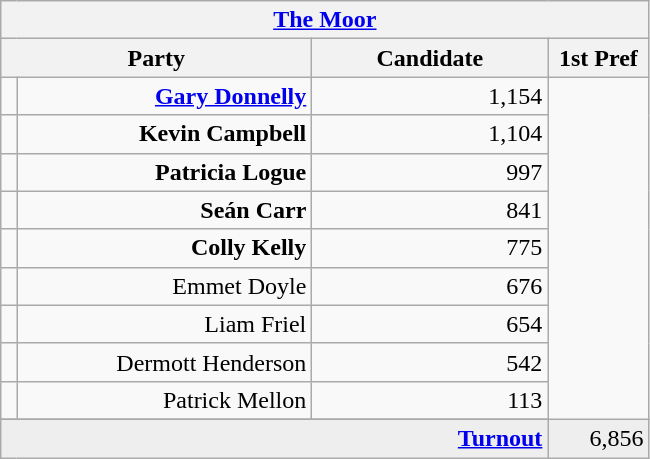<table class="wikitable">
<tr>
<th colspan="4" align="center"><a href='#'>The Moor</a></th>
</tr>
<tr>
<th colspan="2" align="center" width=200>Party</th>
<th width=150>Candidate</th>
<th width=60>1st Pref</th>
</tr>
<tr>
<td></td>
<td align="right"><strong><a href='#'>Gary Donnelly</a></strong></td>
<td align="right">1,154</td>
</tr>
<tr>
<td></td>
<td align="right"><strong>Kevin Campbell</strong></td>
<td align="right">1,104</td>
</tr>
<tr>
<td></td>
<td align="right"><strong>Patricia Logue</strong></td>
<td align="right">997</td>
</tr>
<tr>
<td></td>
<td align="right"><strong>Seán Carr</strong></td>
<td align="right">841</td>
</tr>
<tr>
<td></td>
<td align="right"><strong>Colly Kelly</strong></td>
<td align="right">775</td>
</tr>
<tr>
<td></td>
<td align="right">Emmet Doyle</td>
<td align="right">676</td>
</tr>
<tr>
<td></td>
<td align="right">Liam Friel</td>
<td align="right">654</td>
</tr>
<tr>
<td></td>
<td align="right">Dermott Henderson</td>
<td align="right">542</td>
</tr>
<tr>
<td></td>
<td align="right">Patrick Mellon</td>
<td align="right">113</td>
</tr>
<tr>
</tr>
<tr bgcolor="EEEEEE">
<td colspan=3 align="right"><strong><a href='#'>Turnout</a></strong></td>
<td align="right">6,856</td>
</tr>
</table>
